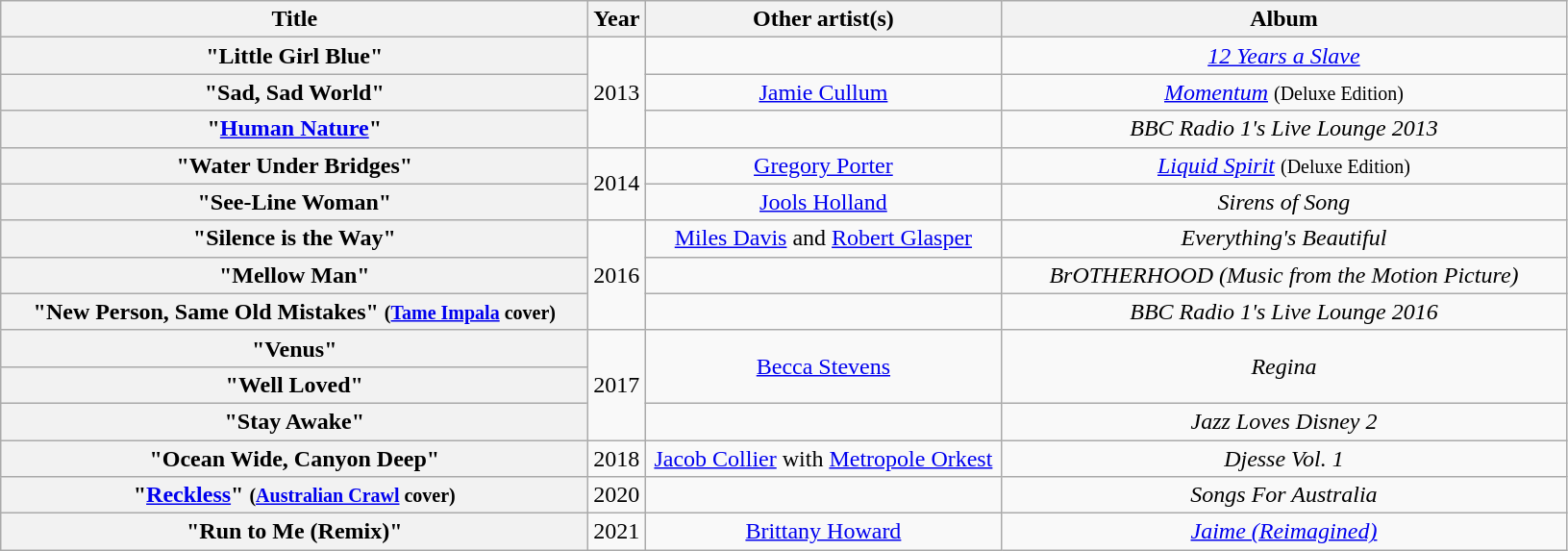<table class="wikitable plainrowheaders" style="text-align:center;">
<tr>
<th scope="col" style="width:25em;">Title</th>
<th scope="col" style="width:2em;">Year</th>
<th scope="col" style="width:15em;">Other artist(s)</th>
<th scope="col" style="width:24em;">Album</th>
</tr>
<tr>
<th scope="row">"Little Girl Blue"</th>
<td rowspan=3>2013</td>
<td></td>
<td><em><a href='#'>12 Years a Slave</a></em></td>
</tr>
<tr>
<th scope="row">"Sad, Sad World"</th>
<td><a href='#'>Jamie Cullum</a></td>
<td><em><a href='#'>Momentum</a></em> <small>(Deluxe Edition)</small></td>
</tr>
<tr>
<th scope="row">"<a href='#'>Human Nature</a>"</th>
<td></td>
<td><em>BBC Radio 1's Live Lounge 2013</em></td>
</tr>
<tr>
<th scope="row">"Water Under Bridges"</th>
<td rowspan=2>2014</td>
<td><a href='#'>Gregory Porter</a></td>
<td><em><a href='#'>Liquid Spirit</a></em> <small>(Deluxe Edition)</small></td>
</tr>
<tr>
<th scope="row">"See-Line Woman"</th>
<td><a href='#'>Jools Holland</a></td>
<td><em>Sirens of Song</em></td>
</tr>
<tr>
<th scope="row">"Silence is the Way"</th>
<td rowspan=3>2016</td>
<td><a href='#'>Miles Davis</a> and <a href='#'>Robert Glasper</a></td>
<td><em>Everything's Beautiful</em></td>
</tr>
<tr>
<th scope="row">"Mellow Man"</th>
<td></td>
<td><em>BrOTHERHOOD (Music from the Motion Picture)</em></td>
</tr>
<tr>
<th scope="row">"New Person, Same Old Mistakes" <small>(<a href='#'>Tame Impala</a> cover)</small></th>
<td></td>
<td><em>BBC Radio 1's Live Lounge 2016</em></td>
</tr>
<tr>
<th scope="row">"Venus"</th>
<td rowspan=3>2017</td>
<td rowspan=2><a href='#'>Becca Stevens</a></td>
<td rowspan=2><em>Regina</em></td>
</tr>
<tr>
<th scope="row">"Well Loved"</th>
</tr>
<tr>
<th scope="row">"Stay Awake"</th>
<td></td>
<td><em>Jazz Loves Disney 2</em></td>
</tr>
<tr>
<th scope="row">"Ocean Wide, Canyon Deep"</th>
<td>2018</td>
<td><a href='#'>Jacob Collier</a> with <a href='#'>Metropole Orkest</a></td>
<td><em>Djesse Vol. 1</em></td>
</tr>
<tr>
<th scope="row">"<a href='#'>Reckless</a>" <small>(<a href='#'>Australian Crawl</a> cover)</small></th>
<td>2020</td>
<td></td>
<td><em>Songs For Australia</em></td>
</tr>
<tr>
<th scope="row">"Run to Me (Remix)"</th>
<td>2021</td>
<td><a href='#'>Brittany Howard</a></td>
<td><em><a href='#'>Jaime (Reimagined)</a></em></td>
</tr>
</table>
